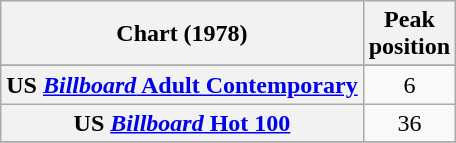<table class="wikitable sortable plainrowheaders" style="text-align:center">
<tr>
<th>Chart (1978)</th>
<th>Peak<br>position</th>
</tr>
<tr>
</tr>
<tr>
</tr>
<tr>
<th scope="row">US <a href='#'><em>Billboard</em> Adult Contemporary</a></th>
<td>6</td>
</tr>
<tr>
<th scope="row">US <a href='#'><em>Billboard</em> Hot 100</a></th>
<td>36</td>
</tr>
<tr>
</tr>
</table>
